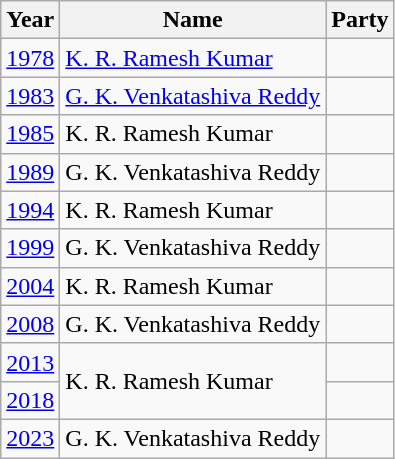<table class="wikitable sortable">
<tr>
<th>Year</th>
<th>Name</th>
<th colspan=2>Party</th>
</tr>
<tr>
<td><a href='#'>1978</a></td>
<td><a href='#'>K. R. Ramesh Kumar</a></td>
<td></td>
</tr>
<tr>
<td><a href='#'>1983</a></td>
<td><a href='#'>G. K. Venkatashiva Reddy</a></td>
<td></td>
</tr>
<tr>
<td><a href='#'>1985</a></td>
<td>K. R. Ramesh Kumar</td>
<td></td>
</tr>
<tr>
<td><a href='#'>1989</a></td>
<td>G. K. Venkatashiva Reddy</td>
<td></td>
</tr>
<tr>
<td><a href='#'>1994</a></td>
<td>K. R. Ramesh Kumar</td>
<td></td>
</tr>
<tr>
<td><a href='#'>1999</a></td>
<td>G. K. Venkatashiva Reddy</td>
<td></td>
</tr>
<tr>
<td><a href='#'>2004</a></td>
<td>K. R. Ramesh Kumar</td>
</tr>
<tr>
<td><a href='#'>2008</a></td>
<td>G. K. Venkatashiva Reddy</td>
<td></td>
</tr>
<tr>
<td><a href='#'>2013</a></td>
<td rowspan=2>K. R. Ramesh Kumar</td>
<td></td>
</tr>
<tr>
<td><a href='#'>2018</a></td>
</tr>
<tr>
<td><a href='#'>2023</a></td>
<td>G. K. Venkatashiva Reddy</td>
<td></td>
</tr>
</table>
